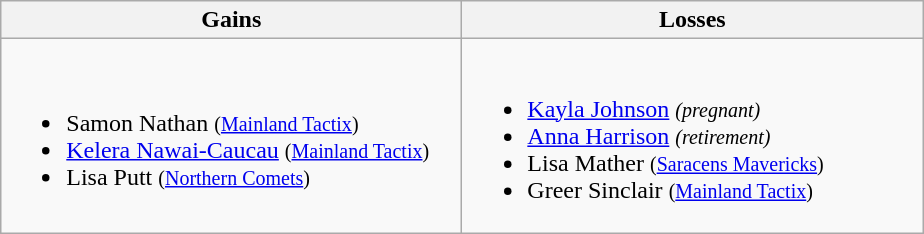<table class=wikitable>
<tr>
<th width=300> Gains</th>
<th width=300> Losses</th>
</tr>
<tr>
<td><br><ul><li>Samon Nathan <small>(<a href='#'>Mainland Tactix</a>)</small></li><li><a href='#'>Kelera Nawai-Caucau</a> <small>(<a href='#'>Mainland Tactix</a>)</small></li><li>Lisa Putt <small>(<a href='#'>Northern Comets</a>)</small></li></ul></td>
<td><br><ul><li><a href='#'>Kayla Johnson</a> <small><em>(pregnant)</em></small></li><li><a href='#'>Anna Harrison</a> <small><em>(retirement)</em></small></li><li>Lisa Mather <small>(<a href='#'>Saracens Mavericks</a>)</small></li><li>Greer Sinclair <small>(<a href='#'>Mainland Tactix</a>)</small></li></ul></td>
</tr>
</table>
